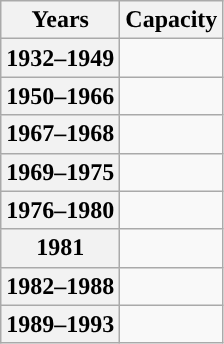<table class="wikitable">
<tr>
<th scope="row">Years</th>
<th scope="row">Capacity</th>
</tr>
<tr>
<th scope="row">1932–1949</th>
<td></td>
</tr>
<tr>
<th scope="row">1950–1966</th>
<td></td>
</tr>
<tr>
<th scope="row">1967–1968</th>
<td></td>
</tr>
<tr>
<th scope="row">1969–1975</th>
<td></td>
</tr>
<tr>
<th scope="row">1976–1980</th>
<td></td>
</tr>
<tr>
<th scope="row">1981</th>
<td></td>
</tr>
<tr>
<th scope="row">1982–1988</th>
<td></td>
</tr>
<tr>
<th scope="row">1989–1993</th>
<td></td>
</tr>
</table>
